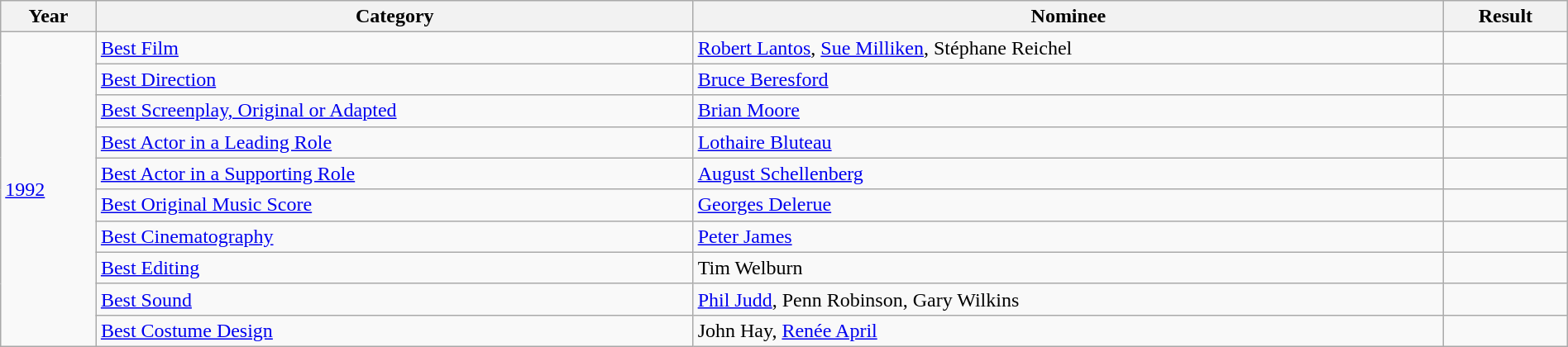<table class="wikitable plainrowheaders sortable" width="100%">
<tr>
<th>Year</th>
<th>Category</th>
<th>Nominee</th>
<th>Result</th>
</tr>
<tr>
<td rowspan="10"><a href='#'>1992</a></td>
<td><a href='#'>Best Film</a></td>
<td><a href='#'>Robert Lantos</a>, <a href='#'>Sue Milliken</a>, Stéphane Reichel</td>
<td></td>
</tr>
<tr>
<td><a href='#'>Best Direction</a></td>
<td><a href='#'>Bruce Beresford</a></td>
<td></td>
</tr>
<tr>
<td><a href='#'>Best Screenplay, Original or Adapted</a></td>
<td><a href='#'>Brian Moore</a></td>
<td></td>
</tr>
<tr>
<td><a href='#'>Best Actor in a Leading Role</a></td>
<td><a href='#'>Lothaire Bluteau</a></td>
<td></td>
</tr>
<tr>
<td><a href='#'>Best Actor in a Supporting Role</a></td>
<td><a href='#'>August Schellenberg</a></td>
<td></td>
</tr>
<tr>
<td><a href='#'>Best Original Music Score</a></td>
<td><a href='#'>Georges Delerue</a></td>
<td></td>
</tr>
<tr>
<td><a href='#'>Best Cinematography</a></td>
<td><a href='#'>Peter James</a></td>
<td></td>
</tr>
<tr>
<td><a href='#'>Best Editing</a></td>
<td>Tim Welburn</td>
<td></td>
</tr>
<tr>
<td><a href='#'>Best Sound</a></td>
<td><a href='#'>Phil Judd</a>, Penn Robinson, Gary Wilkins</td>
<td></td>
</tr>
<tr>
<td><a href='#'>Best Costume Design</a></td>
<td>John Hay, <a href='#'>Renée April</a></td>
<td></td>
</tr>
</table>
